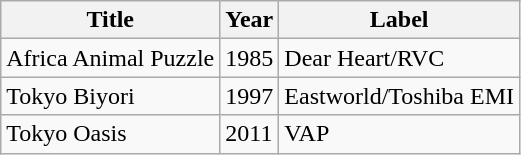<table class="wikitable">
<tr>
<th>Title</th>
<th>Year</th>
<th>Label</th>
</tr>
<tr>
<td>Africa Animal Puzzle</td>
<td>1985</td>
<td>Dear Heart/RVC</td>
</tr>
<tr>
<td>Tokyo Biyori</td>
<td>1997</td>
<td>Eastworld/Toshiba EMI</td>
</tr>
<tr>
<td>Tokyo Oasis</td>
<td>2011</td>
<td>VAP</td>
</tr>
</table>
